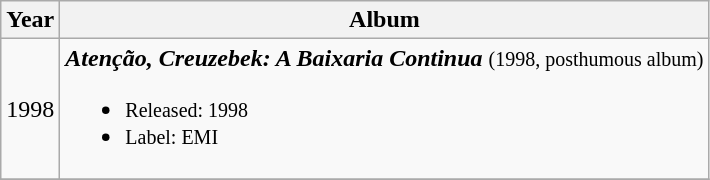<table class="wikitable">
<tr>
<th>Year</th>
<th>Album</th>
</tr>
<tr>
<td>1998</td>
<td><strong><em>Atenção, Creuzebek: A Baixaria Continua</em></strong> <small>(1998, posthumous album)</small><br><ul><li><small>Released: 1998</small></li><li><small>Label: EMI</small></li></ul></td>
</tr>
<tr>
</tr>
</table>
